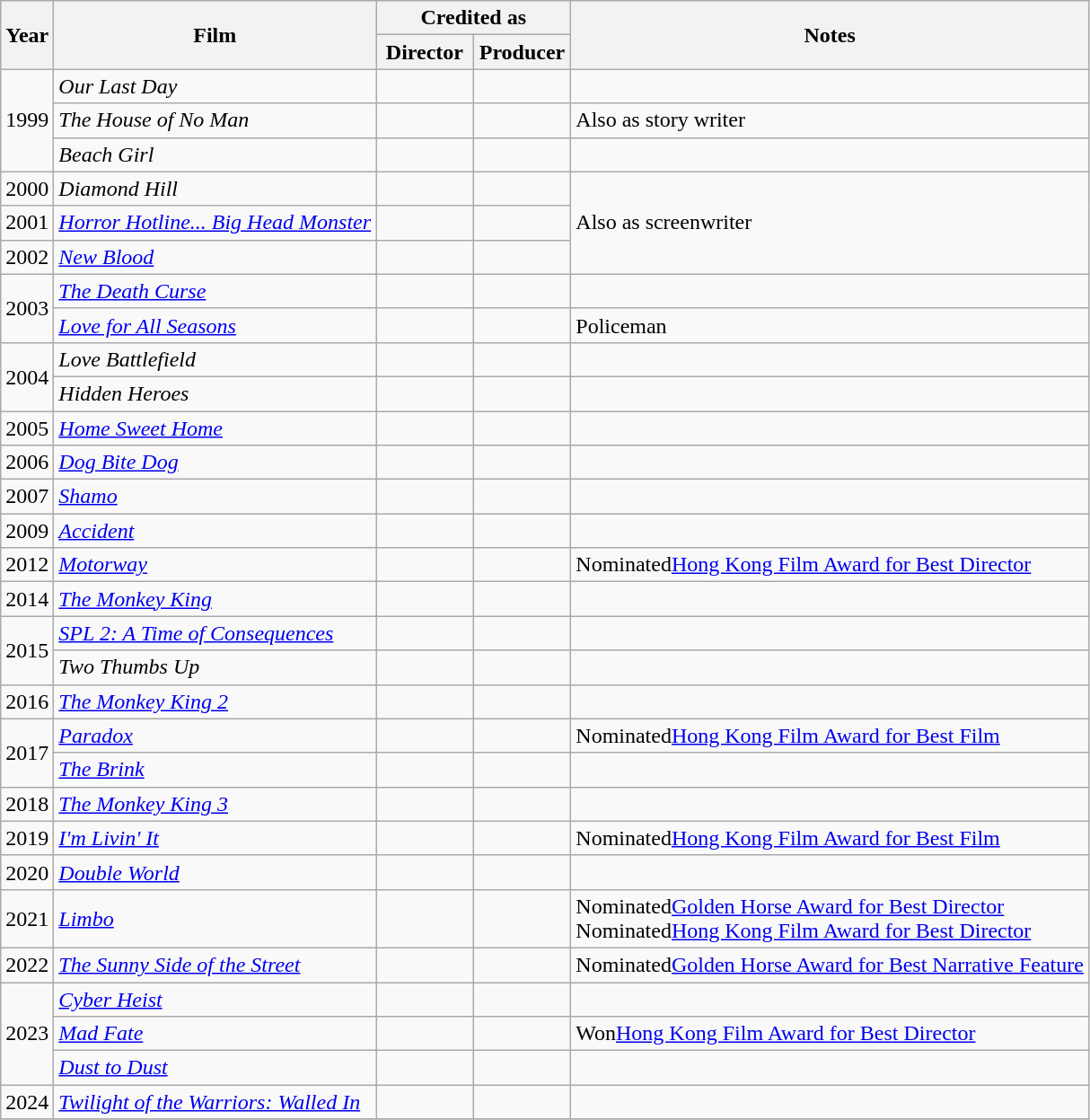<table class="wikitable sortable">
<tr>
<th rowspan="2">Year</th>
<th rowspan="2">Film</th>
<th colspan="2">Credited as</th>
<th rowspan="2" class="unsortable">Notes</th>
</tr>
<tr>
<th width=65>Director</th>
<th width=65>Producer</th>
</tr>
<tr>
<td rowspan="3">1999</td>
<td><em>Our Last Day</em></td>
<td></td>
<td></td>
<td></td>
</tr>
<tr>
<td><em>The House of No Man</em></td>
<td></td>
<td></td>
<td>Also as story writer</td>
</tr>
<tr>
<td><em>Beach Girl</em></td>
<td></td>
<td></td>
<td></td>
</tr>
<tr>
<td>2000</td>
<td><em>Diamond Hill</em></td>
<td></td>
<td></td>
<td rowspan="3">Also as screenwriter</td>
</tr>
<tr>
<td>2001</td>
<td><em><a href='#'>Horror Hotline... Big Head Monster</a></em></td>
<td></td>
<td></td>
</tr>
<tr>
<td>2002</td>
<td><em><a href='#'>New Blood</a></em></td>
<td></td>
<td></td>
</tr>
<tr>
<td rowspan="2">2003</td>
<td><em><a href='#'>The Death Curse</a></em></td>
<td></td>
<td></td>
<td></td>
</tr>
<tr>
<td><em><a href='#'>Love for All Seasons</a></em></td>
<td></td>
<td></td>
<td>Policeman</td>
</tr>
<tr>
<td rowspan="2">2004</td>
<td><em>Love Battlefield</em></td>
<td></td>
<td></td>
<td></td>
</tr>
<tr>
<td><em>Hidden Heroes</em></td>
<td></td>
<td></td>
<td></td>
</tr>
<tr>
<td>2005</td>
<td><em><a href='#'>Home Sweet Home</a></em></td>
<td></td>
<td></td>
<td></td>
</tr>
<tr>
<td>2006</td>
<td><em><a href='#'>Dog Bite Dog</a></em></td>
<td></td>
<td></td>
<td></td>
</tr>
<tr>
<td>2007</td>
<td><em><a href='#'>Shamo</a></em></td>
<td></td>
<td></td>
<td></td>
</tr>
<tr>
<td>2009</td>
<td><em><a href='#'>Accident</a></em></td>
<td></td>
<td></td>
<td></td>
</tr>
<tr>
<td>2012</td>
<td><em><a href='#'>Motorway</a></em></td>
<td></td>
<td></td>
<td>Nominated<a href='#'>Hong Kong Film Award for Best Director</a></td>
</tr>
<tr>
<td>2014</td>
<td><em><a href='#'>The Monkey King</a></em></td>
<td></td>
<td></td>
<td></td>
</tr>
<tr>
<td rowspan="2">2015</td>
<td><em><a href='#'>SPL 2: A Time of Consequences</a></em></td>
<td></td>
<td></td>
<td></td>
</tr>
<tr>
<td><em>Two Thumbs Up</em></td>
<td></td>
<td></td>
<td></td>
</tr>
<tr>
<td>2016</td>
<td><em><a href='#'>The Monkey King 2</a></em></td>
<td></td>
<td></td>
<td></td>
</tr>
<tr>
<td rowspan="2">2017</td>
<td><em><a href='#'>Paradox</a></em></td>
<td></td>
<td></td>
<td>Nominated<a href='#'>Hong Kong Film Award for Best Film</a></td>
</tr>
<tr>
<td><em><a href='#'>The Brink</a></em></td>
<td></td>
<td></td>
<td></td>
</tr>
<tr>
<td>2018</td>
<td><em><a href='#'>The Monkey King 3</a></em></td>
<td></td>
<td></td>
<td></td>
</tr>
<tr>
<td>2019</td>
<td><em><a href='#'>I'm Livin' It</a></em></td>
<td></td>
<td></td>
<td>Nominated<a href='#'>Hong Kong Film Award for Best Film</a></td>
</tr>
<tr>
<td>2020</td>
<td><em><a href='#'>Double World</a></em></td>
<td></td>
<td></td>
<td></td>
</tr>
<tr>
<td>2021</td>
<td><em><a href='#'>Limbo</a></em></td>
<td></td>
<td></td>
<td>Nominated<a href='#'>Golden Horse Award for Best Director</a><br>Nominated<a href='#'>Hong Kong Film Award for Best Director</a></td>
</tr>
<tr>
<td>2022</td>
<td><em><a href='#'>The Sunny Side of the Street</a></em></td>
<td></td>
<td></td>
<td>Nominated<a href='#'>Golden Horse Award for Best Narrative Feature</a></td>
</tr>
<tr>
<td rowspan="3">2023</td>
<td><em><a href='#'>Cyber Heist</a></em></td>
<td></td>
<td></td>
<td></td>
</tr>
<tr>
<td><em><a href='#'>Mad Fate</a></em></td>
<td></td>
<td></td>
<td>Won<a href='#'>Hong Kong Film Award for Best Director</a></td>
</tr>
<tr>
<td><em><a href='#'>Dust to Dust</a></em></td>
<td></td>
<td></td>
<td></td>
</tr>
<tr>
<td>2024</td>
<td><em><a href='#'>Twilight of the Warriors: Walled In</a></em></td>
<td></td>
<td></td>
<td></td>
</tr>
<tr>
</tr>
</table>
